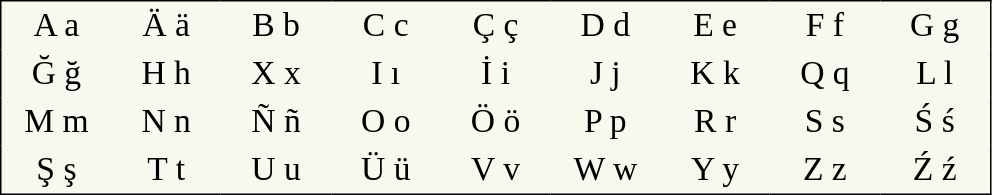<table style="text-align:center; font-size:1.4em; border-color:black; border-width:1px; border-style:solid; border-collapse:collapse; background-color:#F8F8EF">
<tr>
<td style="width:3em; padding: 3px;">A a</td>
<td style="width:3em; padding: 3px;">Ä ä</td>
<td style="width:3em; padding: 3px;">B b</td>
<td style="width:3em; padding: 3px;">C c</td>
<td style="width:3em; padding: 3px;">Ç ç</td>
<td style="width:3em; padding: 3px;">D d</td>
<td style="width:3em; padding: 3px;">E e</td>
<td style="width:3em; padding: 3px;">F f</td>
<td style="width:3em; padding: 3px;">G g</td>
</tr>
<tr>
<td style="width:3em; padding: 3px;">Ğ ğ</td>
<td style="width:3em; padding: 3px;">H h</td>
<td style="width:3em; padding: 3px;">X x</td>
<td style="width:3em; padding: 3px;">I ı</td>
<td style="width:3em; padding: 3px;">İ i</td>
<td style="width:3em; padding: 3px;">J j</td>
<td style="width:3em; padding: 3px;">K k</td>
<td style="width:3em; padding: 3px;">Q q</td>
<td style="width:3em; padding: 3px;">L l</td>
</tr>
<tr>
<td style="width:3em; padding: 3px;">M m</td>
<td style="width:3em; padding: 3px;">N n</td>
<td style="width:3em; padding: 3px;">Ñ ñ</td>
<td style="width:3em; padding: 3px;">O o</td>
<td style="width:3em; padding: 3px;">Ö ö</td>
<td style="width:3em; padding: 3px;">P p</td>
<td style="width:3em; padding: 3px;">R r</td>
<td style="width:3em; padding: 3px;">S s</td>
<td style="width:3em; padding: 3px;">Ś ś</td>
</tr>
<tr>
<td style="width:3em; padding: 3px;">Ş ş</td>
<td style="width:3em; padding: 3px;">T t</td>
<td style="width:3em; padding: 3px;">U u</td>
<td style="width:3em; padding: 3px;">Ü ü</td>
<td style="width:3em; padding: 3px;">V v</td>
<td style="width:3em; padding: 3px;">W w</td>
<td style="width:3em; padding: 3px;">Y y</td>
<td style="width:3em; padding: 3px;">Z z</td>
<td style="width:3em; padding: 3px;">Ź ź</td>
</tr>
</table>
